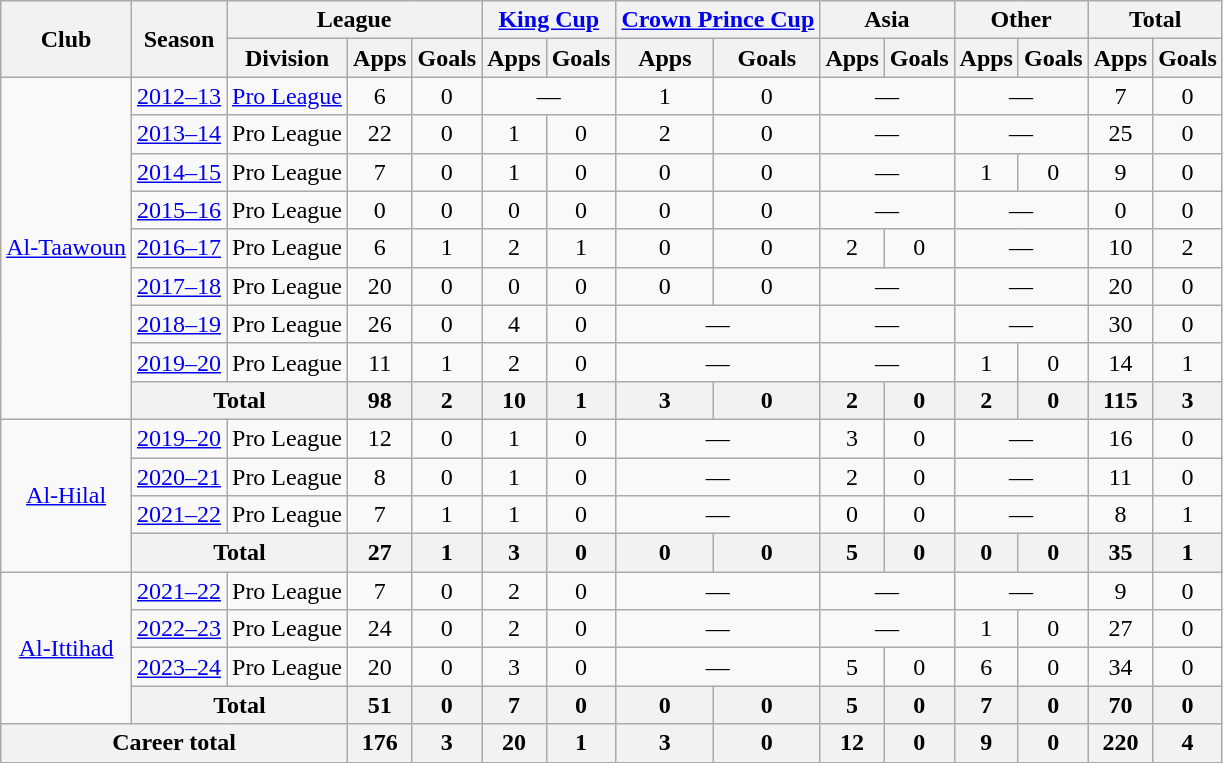<table class="wikitable" style="text-align:center">
<tr>
<th rowspan="2">Club</th>
<th rowspan="2">Season</th>
<th colspan="3">League</th>
<th colspan="2"><a href='#'>King Cup</a></th>
<th colspan="2"><a href='#'>Crown Prince Cup</a> </th>
<th colspan="2">Asia</th>
<th colspan="2">Other</th>
<th colspan="2">Total</th>
</tr>
<tr>
<th>Division</th>
<th>Apps</th>
<th>Goals</th>
<th>Apps</th>
<th>Goals</th>
<th>Apps</th>
<th>Goals</th>
<th>Apps</th>
<th>Goals</th>
<th>Apps</th>
<th>Goals</th>
<th>Apps</th>
<th>Goals</th>
</tr>
<tr>
<td rowspan="9"><a href='#'>Al-Taawoun</a></td>
<td><a href='#'>2012–13</a></td>
<td><a href='#'>Pro League</a></td>
<td>6</td>
<td>0</td>
<td colspan=2">—</td>
<td>1</td>
<td>0</td>
<td colspan=2">—</td>
<td colspan=2">—</td>
<td>7</td>
<td>0</td>
</tr>
<tr>
<td><a href='#'>2013–14</a></td>
<td>Pro League</td>
<td>22</td>
<td>0</td>
<td>1</td>
<td>0</td>
<td>2</td>
<td>0</td>
<td colspan=2">—</td>
<td colspan=2">—</td>
<td>25</td>
<td>0</td>
</tr>
<tr>
<td><a href='#'>2014–15</a></td>
<td>Pro League</td>
<td>7</td>
<td>0</td>
<td>1</td>
<td>0</td>
<td>0</td>
<td>0</td>
<td colspan=2">—</td>
<td>1</td>
<td>0</td>
<td>9</td>
<td>0</td>
</tr>
<tr>
<td><a href='#'>2015–16</a></td>
<td>Pro League</td>
<td>0</td>
<td>0</td>
<td>0</td>
<td>0</td>
<td>0</td>
<td>0</td>
<td colspan=2">—</td>
<td colspan=2">—</td>
<td>0</td>
<td>0</td>
</tr>
<tr>
<td><a href='#'>2016–17</a></td>
<td>Pro League</td>
<td>6</td>
<td>1</td>
<td>2</td>
<td>1</td>
<td>0</td>
<td>0</td>
<td>2</td>
<td>0</td>
<td colspan=2">—</td>
<td>10</td>
<td>2</td>
</tr>
<tr>
<td><a href='#'>2017–18</a></td>
<td>Pro League</td>
<td>20</td>
<td>0</td>
<td>0</td>
<td>0</td>
<td>0</td>
<td>0</td>
<td colspan=2">—</td>
<td colspan=2">—</td>
<td>20</td>
<td>0</td>
</tr>
<tr>
<td><a href='#'>2018–19</a></td>
<td>Pro League</td>
<td>26</td>
<td>0</td>
<td>4</td>
<td>0</td>
<td colspan=2">—</td>
<td colspan=2">—</td>
<td colspan=2">—</td>
<td>30</td>
<td>0</td>
</tr>
<tr>
<td><a href='#'>2019–20</a></td>
<td>Pro League</td>
<td>11</td>
<td>1</td>
<td>2</td>
<td>0</td>
<td colspan=2">—</td>
<td colspan=2">—</td>
<td>1</td>
<td>0</td>
<td>14</td>
<td>1</td>
</tr>
<tr>
<th colspan="2">Total</th>
<th>98</th>
<th>2</th>
<th>10</th>
<th>1</th>
<th>3</th>
<th>0</th>
<th>2</th>
<th>0</th>
<th>2</th>
<th>0</th>
<th>115</th>
<th>3</th>
</tr>
<tr>
<td rowspan="4"><a href='#'>Al-Hilal</a></td>
<td><a href='#'>2019–20</a></td>
<td>Pro League</td>
<td>12</td>
<td>0</td>
<td>1</td>
<td>0</td>
<td colspan=2">—</td>
<td>3</td>
<td>0</td>
<td colspan=2">—</td>
<td>16</td>
<td>0</td>
</tr>
<tr>
<td><a href='#'>2020–21</a></td>
<td>Pro League</td>
<td>8</td>
<td>0</td>
<td>1</td>
<td>0</td>
<td colspan=2">—</td>
<td>2</td>
<td>0</td>
<td colspan=2">—</td>
<td>11</td>
<td>0</td>
</tr>
<tr>
<td><a href='#'>2021–22</a></td>
<td>Pro League</td>
<td>7</td>
<td>1</td>
<td>1</td>
<td>0</td>
<td colspan=2">—</td>
<td>0</td>
<td>0</td>
<td colspan=2">—</td>
<td>8</td>
<td>1</td>
</tr>
<tr>
<th colspan="2">Total</th>
<th>27</th>
<th>1</th>
<th>3</th>
<th>0</th>
<th>0</th>
<th>0</th>
<th>5</th>
<th>0</th>
<th>0</th>
<th>0</th>
<th>35</th>
<th>1</th>
</tr>
<tr>
<td rowspan="4"><a href='#'>Al-Ittihad</a></td>
<td><a href='#'>2021–22</a></td>
<td>Pro League</td>
<td>7</td>
<td>0</td>
<td>2</td>
<td>0</td>
<td colspan=2">—</td>
<td colspan=2">—</td>
<td colspan=2">—</td>
<td>9</td>
<td>0</td>
</tr>
<tr>
<td><a href='#'>2022–23</a></td>
<td>Pro League</td>
<td>24</td>
<td>0</td>
<td>2</td>
<td>0</td>
<td colspan=2">—</td>
<td colspan=2">—</td>
<td>1</td>
<td>0</td>
<td>27</td>
<td>0</td>
</tr>
<tr>
<td><a href='#'>2023–24</a></td>
<td>Pro League</td>
<td>20</td>
<td>0</td>
<td>3</td>
<td>0</td>
<td colspan=2">—</td>
<td>5</td>
<td>0</td>
<td>6</td>
<td>0</td>
<td>34</td>
<td>0</td>
</tr>
<tr>
<th colspan="2">Total</th>
<th>51</th>
<th>0</th>
<th>7</th>
<th>0</th>
<th>0</th>
<th>0</th>
<th>5</th>
<th>0</th>
<th>7</th>
<th>0</th>
<th>70</th>
<th>0</th>
</tr>
<tr>
<th colspan="3">Career total</th>
<th>176</th>
<th>3</th>
<th>20</th>
<th>1</th>
<th>3</th>
<th>0</th>
<th>12</th>
<th>0</th>
<th>9</th>
<th>0</th>
<th>220</th>
<th>4</th>
</tr>
</table>
